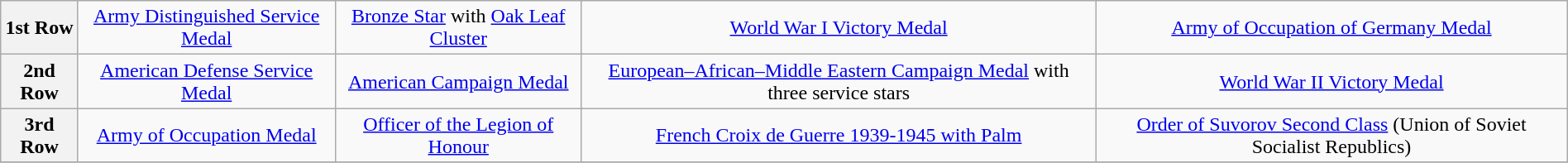<table class="wikitable" style="margin:1em auto; text-align:center;">
<tr>
<th>1st Row</th>
<td colspan="4"><a href='#'>Army Distinguished Service Medal</a></td>
<td colspan="4"><a href='#'>Bronze Star</a> with <a href='#'>Oak Leaf Cluster</a></td>
<td colspan="4"><a href='#'>World War I Victory Medal</a></td>
<td colspan="4"><a href='#'>Army of Occupation of Germany Medal</a></td>
</tr>
<tr>
<th>2nd Row</th>
<td colspan="4"><a href='#'>American Defense Service Medal</a></td>
<td colspan="4"><a href='#'>American Campaign Medal</a></td>
<td colspan="4"><a href='#'>European–African–Middle Eastern Campaign Medal</a> with three service stars</td>
<td colspan="4"><a href='#'>World War II Victory Medal</a></td>
</tr>
<tr>
<th>3rd Row</th>
<td colspan="4"><a href='#'>Army of Occupation Medal</a></td>
<td colspan="4"><a href='#'>Officer of the Legion of Honour</a></td>
<td colspan="4"><a href='#'>French Croix de Guerre 1939-1945 with Palm</a></td>
<td colspan="4"><a href='#'>Order of Suvorov Second Class</a> (Union of Soviet Socialist Republics)</td>
</tr>
<tr>
</tr>
</table>
